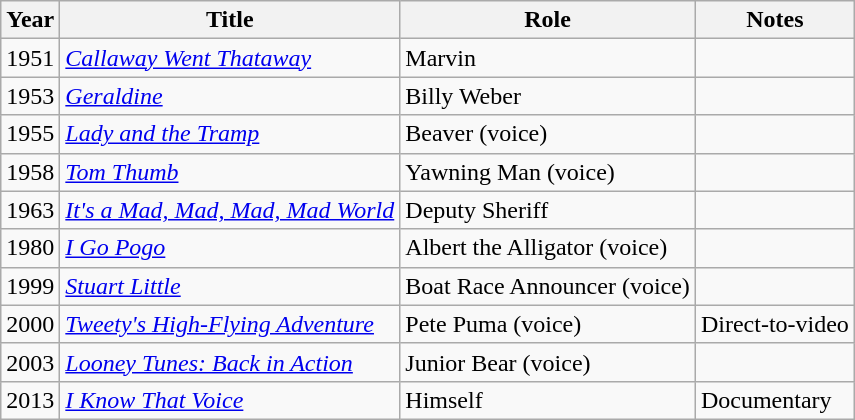<table class="wikitable sortable">
<tr>
<th>Year</th>
<th>Title</th>
<th>Role</th>
<th>Notes</th>
</tr>
<tr>
<td>1951</td>
<td><em><a href='#'>Callaway Went Thataway</a></em></td>
<td>Marvin</td>
<td></td>
</tr>
<tr>
<td>1953</td>
<td><em><a href='#'>Geraldine</a></em></td>
<td>Billy Weber</td>
<td></td>
</tr>
<tr>
<td>1955</td>
<td><em><a href='#'>Lady and the Tramp</a></em></td>
<td>Beaver (voice)</td>
<td></td>
</tr>
<tr>
<td>1958</td>
<td><em><a href='#'>Tom Thumb</a></em></td>
<td>Yawning Man (voice)</td>
<td></td>
</tr>
<tr>
<td>1963</td>
<td><em><a href='#'>It's a Mad, Mad, Mad, Mad World</a></em></td>
<td>Deputy Sheriff</td>
<td></td>
</tr>
<tr>
<td>1980</td>
<td><em><a href='#'>I Go Pogo</a></em></td>
<td>Albert the Alligator (voice)</td>
<td></td>
</tr>
<tr>
<td>1999</td>
<td><em><a href='#'>Stuart Little</a></em></td>
<td>Boat Race Announcer (voice)</td>
<td></td>
</tr>
<tr>
<td>2000</td>
<td><em><a href='#'>Tweety's High-Flying Adventure</a></em></td>
<td>Pete Puma (voice)</td>
<td>Direct-to-video</td>
</tr>
<tr>
<td>2003</td>
<td><em><a href='#'>Looney Tunes: Back in Action</a></em></td>
<td>Junior Bear (voice)</td>
<td></td>
</tr>
<tr>
<td>2013</td>
<td><em><a href='#'>I Know That Voice</a></em></td>
<td>Himself</td>
<td>Documentary</td>
</tr>
</table>
